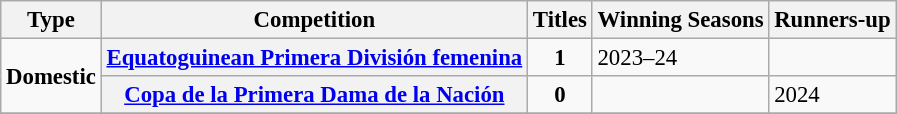<table class="wikitable plainrowheaders" style="font-size:95%; text-align:center;">
<tr>
<th style="width:5">Type</th>
<th style="width:5">Competition</th>
<th style="width:5">Titles</th>
<th style="width:5">Winning Seasons</th>
<th style="width:5">Runners-up</th>
</tr>
<tr>
<td rowspan="2"><strong>Domestic</strong></td>
<th scope=col><a href='#'>Equatoguinean Primera División femenina</a></th>
<td><strong>1</strong></td>
<td align="left">2023–24</td>
<td align="left"></td>
</tr>
<tr>
<th scope=col><a href='#'>Copa de la Primera Dama de la Nación</a></th>
<td><strong>0</strong></td>
<td align="left"></td>
<td align="left">2024</td>
</tr>
<tr>
</tr>
</table>
